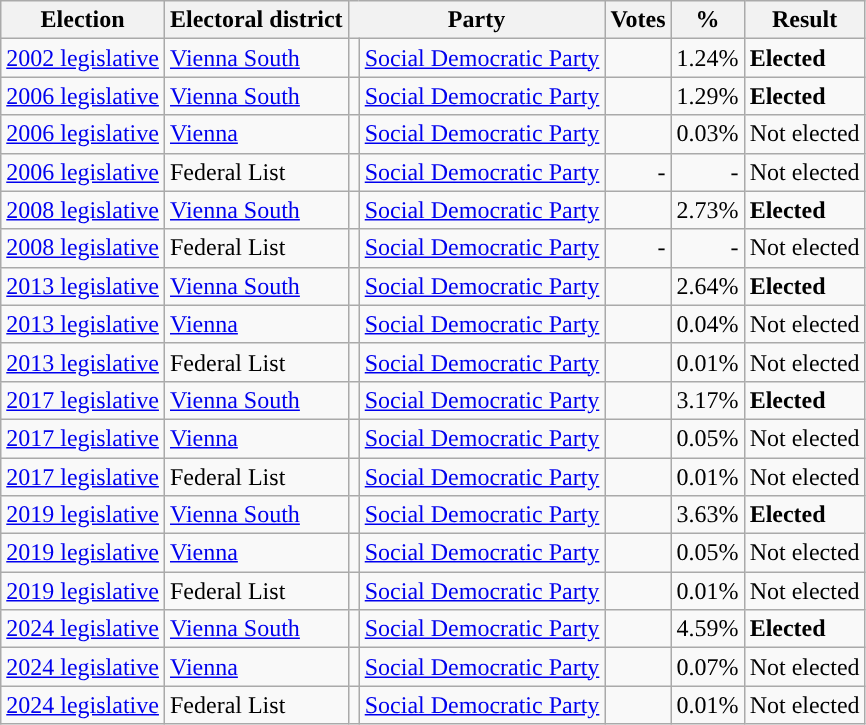<table class="wikitable" style="text-align:left;">
<tr>
<th scope=col>Election</th>
<th scope=col>Electoral district</th>
<th scope=col colspan="2">Party</th>
<th scope=col>Votes</th>
<th scope=col>%</th>
<th scope=col>Result</th>
</tr>
<tr>
<td><a href='#'>2002 legislative</a></td>
<td><a href='#'>Vienna South</a></td>
<td style="background:"></td>
<td><a href='#'>Social Democratic Party</a></td>
<td align=right></td>
<td align=right>1.24%</td>
<td><strong>Elected</strong></td>
</tr>
<tr>
<td><a href='#'>2006 legislative</a></td>
<td><a href='#'>Vienna South</a></td>
<td style="background:"></td>
<td><a href='#'>Social Democratic Party</a></td>
<td align=right></td>
<td align=right>1.29%</td>
<td><strong>Elected</strong></td>
</tr>
<tr>
<td><a href='#'>2006 legislative</a></td>
<td><a href='#'>Vienna</a></td>
<td style="background:"></td>
<td><a href='#'>Social Democratic Party</a></td>
<td align=right></td>
<td align=right>0.03%</td>
<td>Not elected</td>
</tr>
<tr>
<td><a href='#'>2006 legislative</a></td>
<td>Federal List</td>
<td style="background:"></td>
<td><a href='#'>Social Democratic Party</a></td>
<td align=right>-</td>
<td align=right>-</td>
<td>Not elected</td>
</tr>
<tr>
<td><a href='#'>2008 legislative</a></td>
<td><a href='#'>Vienna South</a></td>
<td style="background:"></td>
<td><a href='#'>Social Democratic Party</a></td>
<td align=right></td>
<td align=right>2.73%</td>
<td><strong>Elected</strong></td>
</tr>
<tr>
<td><a href='#'>2008 legislative</a></td>
<td>Federal List</td>
<td style="background:"></td>
<td><a href='#'>Social Democratic Party</a></td>
<td align=right>-</td>
<td align=right>-</td>
<td>Not elected</td>
</tr>
<tr>
<td><a href='#'>2013 legislative</a></td>
<td><a href='#'>Vienna South</a></td>
<td style="background:"></td>
<td><a href='#'>Social Democratic Party</a></td>
<td align=right></td>
<td align=right>2.64%</td>
<td><strong>Elected</strong></td>
</tr>
<tr>
<td><a href='#'>2013 legislative</a></td>
<td><a href='#'>Vienna</a></td>
<td style="background:"></td>
<td><a href='#'>Social Democratic Party</a></td>
<td align=right></td>
<td align=right>0.04%</td>
<td>Not elected</td>
</tr>
<tr>
<td><a href='#'>2013 legislative</a></td>
<td>Federal List</td>
<td style="background:"></td>
<td><a href='#'>Social Democratic Party</a></td>
<td align=right></td>
<td align=right>0.01%</td>
<td>Not elected</td>
</tr>
<tr>
<td><a href='#'>2017 legislative</a></td>
<td><a href='#'>Vienna South</a></td>
<td style="background:"></td>
<td><a href='#'>Social Democratic Party</a></td>
<td align=right></td>
<td align=right>3.17%</td>
<td><strong>Elected</strong></td>
</tr>
<tr>
<td><a href='#'>2017 legislative</a></td>
<td><a href='#'>Vienna</a></td>
<td style="background:"></td>
<td><a href='#'>Social Democratic Party</a></td>
<td align=right></td>
<td align=right>0.05%</td>
<td>Not elected</td>
</tr>
<tr>
<td><a href='#'>2017 legislative</a></td>
<td>Federal List</td>
<td style="background:"></td>
<td><a href='#'>Social Democratic Party</a></td>
<td align=right></td>
<td align=right>0.01%</td>
<td>Not elected</td>
</tr>
<tr>
<td><a href='#'>2019 legislative</a></td>
<td><a href='#'>Vienna South</a></td>
<td style="background:"></td>
<td><a href='#'>Social Democratic Party</a></td>
<td align=right></td>
<td align=right>3.63%</td>
<td><strong>Elected</strong></td>
</tr>
<tr>
<td><a href='#'>2019 legislative</a></td>
<td><a href='#'>Vienna</a></td>
<td style="background:"></td>
<td><a href='#'>Social Democratic Party</a></td>
<td align=right></td>
<td align=right>0.05%</td>
<td>Not elected</td>
</tr>
<tr>
<td><a href='#'>2019 legislative</a></td>
<td>Federal List</td>
<td style="background:"></td>
<td><a href='#'>Social Democratic Party</a></td>
<td align=right></td>
<td align=right>0.01%</td>
<td>Not elected</td>
</tr>
<tr>
<td><a href='#'>2024 legislative</a></td>
<td><a href='#'>Vienna South</a></td>
<td style="background:"></td>
<td><a href='#'>Social Democratic Party</a></td>
<td align=right></td>
<td align=right>4.59%</td>
<td><strong>Elected</strong></td>
</tr>
<tr>
<td><a href='#'>2024 legislative</a></td>
<td><a href='#'>Vienna</a></td>
<td style="background:"></td>
<td><a href='#'>Social Democratic Party</a></td>
<td align=right></td>
<td align=right>0.07%</td>
<td>Not elected</td>
</tr>
<tr>
<td><a href='#'>2024 legislative</a></td>
<td>Federal List</td>
<td style="background:"></td>
<td><a href='#'>Social Democratic Party</a></td>
<td align=right></td>
<td align=right>0.01%</td>
<td>Not elected</td>
</tr>
</table>
